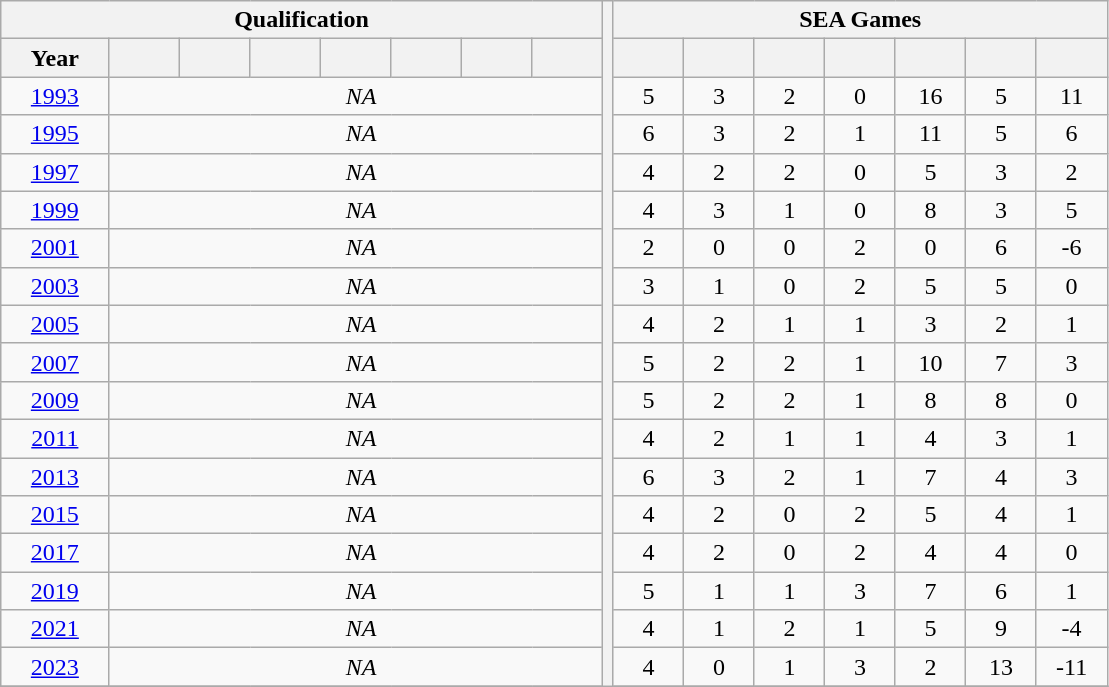<table class="wikitable" style="text-align: center;">
<tr>
<th colspan=8>Qualification</th>
<th style="width:1%;" rowspan="22"></th>
<th colspan=7>SEA Games</th>
</tr>
<tr>
<th width=50>Year</th>
<th width=30></th>
<th width=30></th>
<th width=30></th>
<th width=30></th>
<th width=30></th>
<th width=30></th>
<th width=30></th>
<th width=30></th>
<th width=30></th>
<th width=30></th>
<th width=30></th>
<th width=30></th>
<th width=30></th>
<th width=30></th>
</tr>
<tr>
<td> <a href='#'>1993</a></td>
<td colspan=8><em>NA</em></td>
<td>5</td>
<td>3</td>
<td>2</td>
<td>0</td>
<td>16</td>
<td>5</td>
<td>11</td>
</tr>
<tr>
<td> <a href='#'>1995</a></td>
<td colspan=8><em>NA</em></td>
<td>6</td>
<td>3</td>
<td>2</td>
<td>1</td>
<td>11</td>
<td>5</td>
<td>6</td>
</tr>
<tr>
<td> <a href='#'>1997</a></td>
<td colspan=8><em>NA</em></td>
<td>4</td>
<td>2</td>
<td>2</td>
<td>0</td>
<td>5</td>
<td>3</td>
<td>2</td>
</tr>
<tr>
<td> <a href='#'>1999</a></td>
<td colspan=8><em>NA</em></td>
<td>4</td>
<td>3</td>
<td>1</td>
<td>0</td>
<td>8</td>
<td>3</td>
<td>5</td>
</tr>
<tr>
<td> <a href='#'>2001</a></td>
<td colspan=8><em>NA</em></td>
<td>2</td>
<td>0</td>
<td>0</td>
<td>2</td>
<td>0</td>
<td>6</td>
<td>-6</td>
</tr>
<tr>
<td> <a href='#'>2003</a></td>
<td colspan=8><em>NA</em></td>
<td>3</td>
<td>1</td>
<td>0</td>
<td>2</td>
<td>5</td>
<td>5</td>
<td>0</td>
</tr>
<tr>
<td> <a href='#'>2005</a></td>
<td colspan=8><em>NA</em></td>
<td>4</td>
<td>2</td>
<td>1</td>
<td>1</td>
<td>3</td>
<td>2</td>
<td>1</td>
</tr>
<tr>
<td> <a href='#'>2007</a></td>
<td colspan=8><em>NA</em></td>
<td>5</td>
<td>2</td>
<td>2</td>
<td>1</td>
<td>10</td>
<td>7</td>
<td>3</td>
</tr>
<tr>
<td> <a href='#'>2009</a></td>
<td colspan=8><em>NA</em></td>
<td>5</td>
<td>2</td>
<td>2</td>
<td>1</td>
<td>8</td>
<td>8</td>
<td>0</td>
</tr>
<tr>
<td> <a href='#'>2011</a></td>
<td colspan=8><em>NA</em></td>
<td>4</td>
<td>2</td>
<td>1</td>
<td>1</td>
<td>4</td>
<td>3</td>
<td>1</td>
</tr>
<tr>
<td> <a href='#'>2013</a></td>
<td colspan=8><em>NA</em></td>
<td>6</td>
<td>3</td>
<td>2</td>
<td>1</td>
<td>7</td>
<td>4</td>
<td>3</td>
</tr>
<tr>
<td> <a href='#'>2015</a></td>
<td colspan=8><em>NA</em></td>
<td>4</td>
<td>2</td>
<td>0</td>
<td>2</td>
<td>5</td>
<td>4</td>
<td>1</td>
</tr>
<tr>
<td> <a href='#'>2017</a></td>
<td colspan=8><em>NA</em></td>
<td>4</td>
<td>2</td>
<td>0</td>
<td>2</td>
<td>4</td>
<td>4</td>
<td>0</td>
</tr>
<tr>
<td> <a href='#'>2019</a></td>
<td colspan=8><em>NA</em></td>
<td>5</td>
<td>1</td>
<td>1</td>
<td>3</td>
<td>7</td>
<td>6</td>
<td>1</td>
</tr>
<tr>
<td> <a href='#'>2021</a></td>
<td colspan=8><em>NA</em></td>
<td>4</td>
<td>1</td>
<td>2</td>
<td>1</td>
<td>5</td>
<td>9</td>
<td>-4</td>
</tr>
<tr>
<td> <a href='#'>2023</a></td>
<td colspan=8><em>NA</em></td>
<td>4</td>
<td>0</td>
<td>1</td>
<td>3</td>
<td>2</td>
<td>13</td>
<td>-11</td>
</tr>
<tr>
</tr>
</table>
